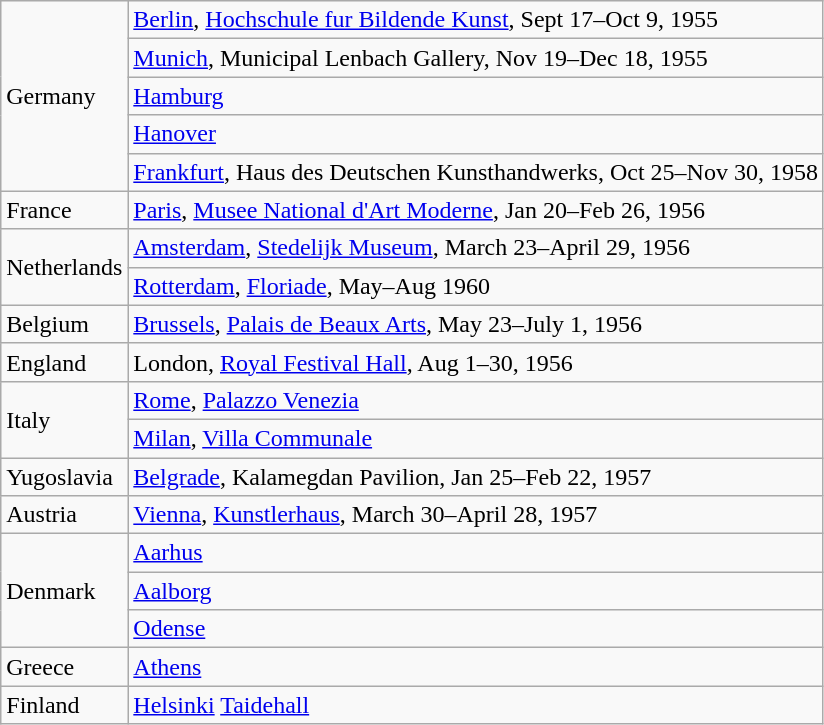<table class="wikitable mw-collapsible">
<tr>
<td rowspan="5">Germany</td>
<td><a href='#'>Berlin</a>, <a href='#'>Hochschule fur Bildende Kunst</a>, Sept 17–Oct 9, 1955</td>
</tr>
<tr>
<td><a href='#'>Munich</a>, Municipal Lenbach Gallery, Nov 19–Dec 18, 1955</td>
</tr>
<tr>
<td><a href='#'>Hamburg</a></td>
</tr>
<tr>
<td><a href='#'>Hanover</a></td>
</tr>
<tr>
<td><a href='#'>Frankfurt</a>, Haus des Deutschen Kunsthandwerks, Oct 25–Nov 30, 1958</td>
</tr>
<tr>
<td>France</td>
<td><a href='#'>Paris</a>, <a href='#'>Musee National d'Art Moderne</a>, Jan 20–Feb 26, 1956</td>
</tr>
<tr>
<td rowspan="2">Netherlands</td>
<td><a href='#'>Amsterdam</a>, <a href='#'>Stedelijk Museum</a>, March 23–April 29, 1956</td>
</tr>
<tr>
<td><a href='#'>Rotterdam</a>, <a href='#'>Floriade</a>, May–Aug 1960</td>
</tr>
<tr>
<td>Belgium</td>
<td><a href='#'>Brussels</a>, <a href='#'>Palais de Beaux Arts</a>, May 23–July 1, 1956</td>
</tr>
<tr>
<td>England</td>
<td>London, <a href='#'>Royal Festival Hall</a>, Aug 1–30, 1956</td>
</tr>
<tr>
<td rowspan="2">Italy</td>
<td><a href='#'>Rome</a>, <a href='#'>Palazzo Venezia</a></td>
</tr>
<tr>
<td><a href='#'>Milan</a>, <a href='#'>Villa Communale</a></td>
</tr>
<tr>
<td>Yugoslavia</td>
<td><a href='#'>Belgrade</a>, Kalamegdan Pavilion, Jan 25–Feb 22, 1957</td>
</tr>
<tr>
<td>Austria</td>
<td><a href='#'>Vienna</a>, <a href='#'>Kunstlerhaus</a>, March 30–April 28, 1957</td>
</tr>
<tr>
<td rowspan="3">Denmark</td>
<td><a href='#'>Aarhus</a></td>
</tr>
<tr>
<td><a href='#'>Aalborg</a></td>
</tr>
<tr>
<td><a href='#'>Odense</a></td>
</tr>
<tr>
<td>Greece</td>
<td><a href='#'>Athens</a></td>
</tr>
<tr>
<td>Finland</td>
<td><a href='#'>Helsinki</a> <a href='#'>Taidehall</a></td>
</tr>
</table>
